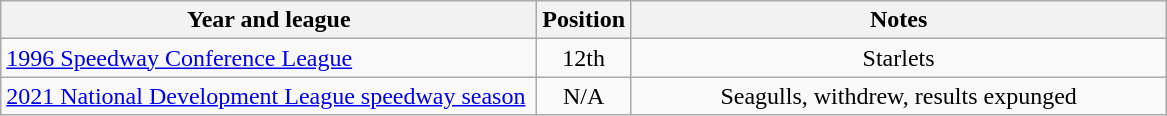<table class="wikitable">
<tr>
<th width=350>Year and league</th>
<th width=50>Position</th>
<th width=350>Notes</th>
</tr>
<tr align=center>
<td align="left"><a href='#'>1996 Speedway Conference League</a></td>
<td>12th</td>
<td>Starlets</td>
</tr>
<tr align=center>
<td align="left"><a href='#'>2021 National Development League speedway season</a></td>
<td>N/A</td>
<td>Seagulls, withdrew, results expunged</td>
</tr>
</table>
